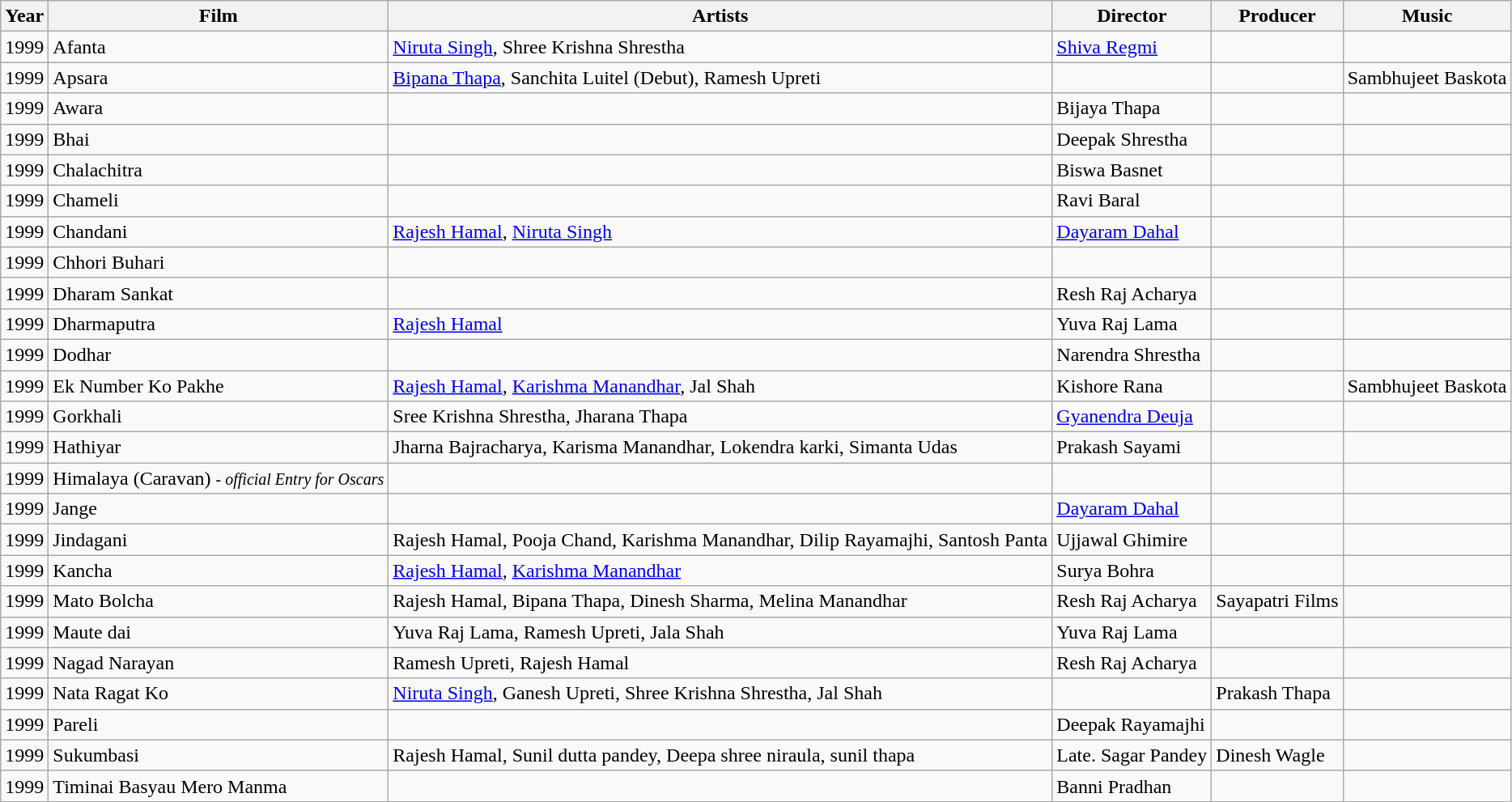<table class="wikitable sortable">
<tr>
<th>Year</th>
<th>Film</th>
<th>Artists</th>
<th>Director</th>
<th>Producer</th>
<th>Music</th>
</tr>
<tr>
<td>1999</td>
<td>Afanta</td>
<td><a href='#'>Niruta Singh</a>, Shree Krishna Shrestha</td>
<td><a href='#'>Shiva Regmi</a></td>
<td></td>
<td></td>
</tr>
<tr>
<td>1999</td>
<td>Apsara</td>
<td><a href='#'>Bipana Thapa</a>, Sanchita Luitel (Debut), Ramesh Upreti</td>
<td></td>
<td></td>
<td>Sambhujeet Baskota</td>
</tr>
<tr>
<td>1999</td>
<td>Awara</td>
<td></td>
<td>Bijaya Thapa</td>
<td></td>
<td></td>
</tr>
<tr>
<td>1999</td>
<td>Bhai</td>
<td></td>
<td>Deepak Shrestha</td>
<td></td>
<td></td>
</tr>
<tr>
<td>1999</td>
<td>Chalachitra</td>
<td></td>
<td>Biswa Basnet</td>
<td></td>
<td></td>
</tr>
<tr>
<td>1999</td>
<td>Chameli</td>
<td></td>
<td>Ravi Baral</td>
<td></td>
<td></td>
</tr>
<tr>
<td>1999</td>
<td>Chandani</td>
<td><a href='#'>Rajesh Hamal</a>, <a href='#'>Niruta Singh</a></td>
<td><a href='#'>Dayaram Dahal</a></td>
<td></td>
<td></td>
</tr>
<tr>
<td>1999</td>
<td>Chhori Buhari</td>
<td></td>
<td></td>
<td></td>
<td></td>
</tr>
<tr>
<td>1999</td>
<td>Dharam Sankat</td>
<td></td>
<td>Resh Raj Acharya</td>
<td></td>
<td></td>
</tr>
<tr>
<td>1999</td>
<td>Dharmaputra</td>
<td><a href='#'>Rajesh Hamal</a></td>
<td>Yuva Raj Lama</td>
<td></td>
<td></td>
</tr>
<tr>
<td>1999</td>
<td>Dodhar</td>
<td></td>
<td>Narendra Shrestha</td>
<td></td>
<td></td>
</tr>
<tr>
<td>1999</td>
<td>Ek Number Ko Pakhe</td>
<td><a href='#'>Rajesh Hamal</a>, <a href='#'>Karishma Manandhar</a>, Jal Shah</td>
<td>Kishore Rana</td>
<td></td>
<td>Sambhujeet Baskota</td>
</tr>
<tr>
<td>1999</td>
<td>Gorkhali</td>
<td>Sree Krishna Shrestha, Jharana Thapa</td>
<td><a href='#'>Gyanendra Deuja</a></td>
<td></td>
<td></td>
</tr>
<tr>
<td>1999</td>
<td>Hathiyar</td>
<td>Jharna Bajracharya, Karisma Manandhar, Lokendra karki, Simanta Udas</td>
<td>Prakash Sayami</td>
<td></td>
<td></td>
</tr>
<tr>
<td>1999</td>
<td>Himalaya (Caravan) <small><em>- official Entry for Oscars</em></small></td>
<td></td>
<td></td>
<td></td>
<td></td>
</tr>
<tr>
<td>1999</td>
<td>Jange</td>
<td></td>
<td><a href='#'>Dayaram Dahal</a></td>
<td></td>
<td></td>
</tr>
<tr>
<td>1999</td>
<td>Jindagani</td>
<td>Rajesh Hamal, Pooja Chand, Karishma Manandhar, Dilip Rayamajhi, Santosh Panta</td>
<td>Ujjawal Ghimire</td>
<td></td>
<td></td>
</tr>
<tr>
<td>1999</td>
<td>Kancha</td>
<td><a href='#'>Rajesh Hamal</a>, <a href='#'>Karishma Manandhar</a></td>
<td>Surya Bohra</td>
<td></td>
<td></td>
</tr>
<tr>
<td>1999</td>
<td>Mato Bolcha</td>
<td>Rajesh Hamal, Bipana Thapa, Dinesh Sharma, Melina Manandhar</td>
<td>Resh Raj Acharya</td>
<td>Sayapatri Films</td>
<td></td>
</tr>
<tr>
<td>1999</td>
<td>Maute dai</td>
<td>Yuva Raj Lama, Ramesh Upreti, Jala Shah</td>
<td>Yuva Raj Lama</td>
<td></td>
<td></td>
</tr>
<tr>
<td>1999</td>
<td>Nagad Narayan</td>
<td>Ramesh Upreti, Rajesh Hamal</td>
<td>Resh Raj Acharya</td>
<td></td>
<td></td>
</tr>
<tr>
<td>1999</td>
<td>Nata Ragat Ko</td>
<td><a href='#'>Niruta Singh</a>, Ganesh Upreti, Shree Krishna Shrestha, Jal Shah</td>
<td></td>
<td>Prakash Thapa</td>
<td></td>
</tr>
<tr>
<td>1999</td>
<td>Pareli</td>
<td></td>
<td>Deepak Rayamajhi</td>
<td></td>
<td></td>
</tr>
<tr>
<td>1999</td>
<td>Sukumbasi</td>
<td>Rajesh Hamal, Sunil dutta pandey, Deepa shree niraula, sunil thapa</td>
<td>Late. Sagar Pandey</td>
<td>Dinesh Wagle</td>
<td></td>
</tr>
<tr>
<td>1999</td>
<td>Timinai Basyau Mero Manma</td>
<td></td>
<td>Banni Pradhan</td>
<td></td>
<td></td>
</tr>
<tr>
</tr>
</table>
